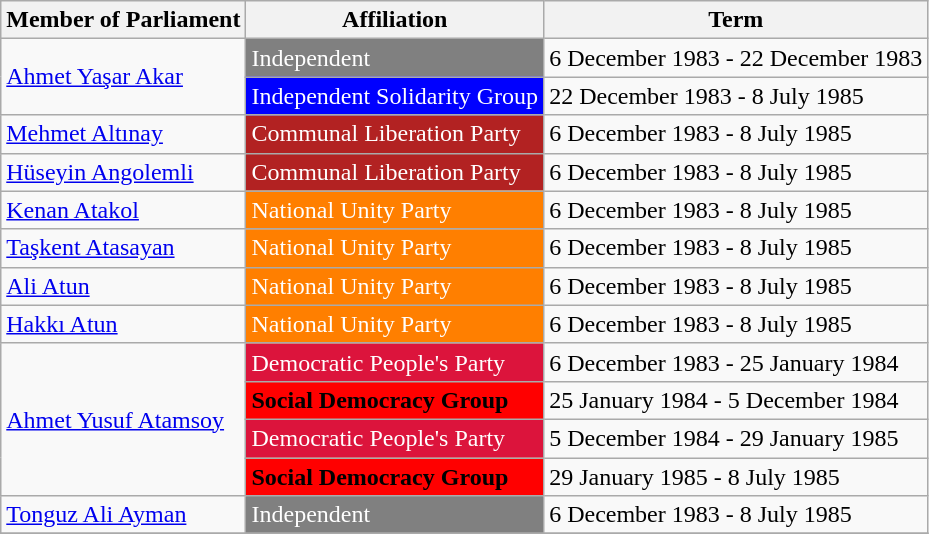<table class="wikitable">
<tr>
<th>Member of Parliament</th>
<th>Affiliation</th>
<th>Term</th>
</tr>
<tr>
<td rowspan=2><a href='#'>Ahmet Yaşar Akar</a></td>
<td style="background:gray; color:white">Independent</td>
<td>6 December 1983 - 22 December 1983</td>
</tr>
<tr>
<td style="background:blue; color:white">Independent Solidarity Group</td>
<td>22 December 1983 - 8 July 1985</td>
</tr>
<tr>
<td><a href='#'>Mehmet Altınay</a></td>
<td style="background:#B22222; color:white">Communal Liberation Party</td>
<td>6 December 1983 - 8 July 1985</td>
</tr>
<tr>
<td><a href='#'>Hüseyin Angolemli</a></td>
<td style="background:#B22222; color:white">Communal Liberation Party</td>
<td>6 December 1983 - 8 July 1985</td>
</tr>
<tr>
<td><a href='#'>Kenan Atakol</a></td>
<td style="background:#FF7F00; color:white">National Unity Party</td>
<td>6 December 1983 - 8 July 1985</td>
</tr>
<tr>
<td><a href='#'>Taşkent Atasayan</a></td>
<td style="background:#FF7F00; color:white">National Unity Party</td>
<td>6 December 1983 - 8 July 1985</td>
</tr>
<tr>
<td><a href='#'>Ali Atun</a></td>
<td style="background:#FF7F00; color:white">National Unity Party</td>
<td>6 December 1983 - 8 July 1985</td>
</tr>
<tr>
<td><a href='#'>Hakkı Atun</a></td>
<td style="background:#FF7F00; color:white">National Unity Party</td>
<td>6 December 1983 - 8 July 1985</td>
</tr>
<tr>
<td rowspan=4><a href='#'>Ahmet Yusuf Atamsoy</a></td>
<td style="background:#DC143C; color:white">Democratic People's Party</td>
<td>6 December 1983 - 25 January 1984</td>
</tr>
<tr>
<td style="background:#FF0000; color:black"><strong>Social Democracy Group</strong></td>
<td>25 January 1984 - 5 December 1984</td>
</tr>
<tr>
<td style="background:#DC143C; color:white">Democratic People's Party</td>
<td>5 December 1984 - 29 January 1985</td>
</tr>
<tr>
<td style="background:#FF0000; color:black"><strong>Social Democracy Group</strong></td>
<td>29 January 1985 - 8 July 1985</td>
</tr>
<tr>
<td><a href='#'>Tonguz Ali Ayman</a></td>
<td style="background:gray; color:white">Independent</td>
<td>6 December 1983 - 8 July 1985</td>
</tr>
<tr>
</tr>
</table>
